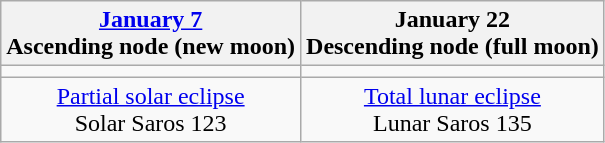<table class="wikitable">
<tr>
<th><a href='#'>January 7</a><br>Ascending node (new moon)<br></th>
<th>January 22<br>Descending node (full moon)<br></th>
</tr>
<tr>
<td></td>
<td></td>
</tr>
<tr align=center>
<td><a href='#'>Partial solar eclipse</a><br>Solar Saros 123</td>
<td><a href='#'>Total lunar eclipse</a><br>Lunar Saros 135</td>
</tr>
</table>
